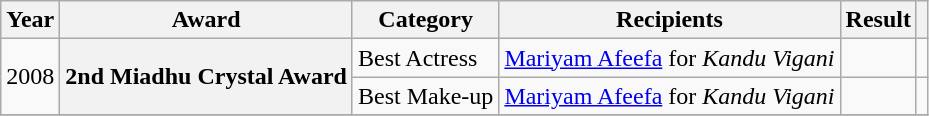<table class="wikitable plainrowheaders sortable">
<tr>
<th scope="col">Year</th>
<th scope="col">Award</th>
<th scope="col">Category</th>
<th scope="col">Recipients</th>
<th scope="col">Result</th>
<th scope="col" class="unsortable"></th>
</tr>
<tr>
<td rowspan="2">2008</td>
<th scope="row" rowspan="2">2nd Miadhu Crystal Award</th>
<td>Best Actress</td>
<td><a href='#'>Mariyam Afeefa</a> for <em>Kandu Vigani</em></td>
<td></td>
<td style="text-align:center;"></td>
</tr>
<tr>
<td>Best Make-up</td>
<td><a href='#'>Mariyam Afeefa</a> for <em>Kandu Vigani</em></td>
<td></td>
<td style="text-align:center;"></td>
</tr>
<tr>
</tr>
</table>
